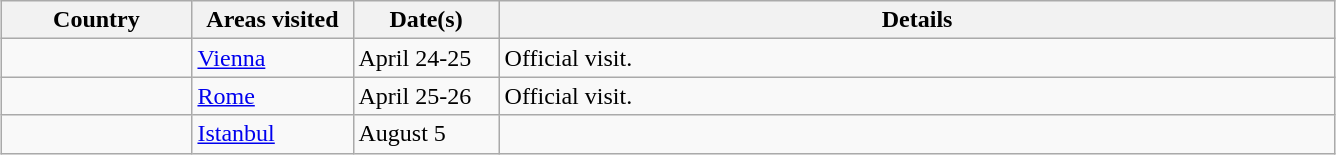<table class="wikitable sortable outercollapse" style="margin: 1em auto 1em auto">
<tr>
<th width="120">Country</th>
<th width="100">Areas visited</th>
<th width="90">Date(s)</th>
<th class="unsortable" style="width:550px;">Details</th>
</tr>
<tr>
<td></td>
<td><a href='#'>Vienna</a></td>
<td>April 24-25</td>
<td>Official visit.</td>
</tr>
<tr>
<td></td>
<td><a href='#'>Rome</a></td>
<td>April 25-26</td>
<td>Official visit.</td>
</tr>
<tr>
<td></td>
<td><a href='#'>Istanbul</a></td>
<td>August 5</td>
<td></td>
</tr>
</table>
